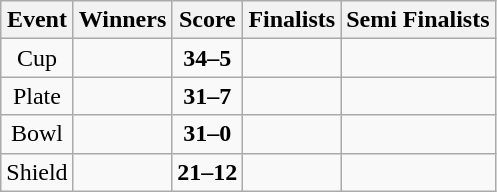<table class="wikitable" style="text-align: center">
<tr>
<th>Event</th>
<th>Winners</th>
<th>Score</th>
<th>Finalists</th>
<th>Semi Finalists</th>
</tr>
<tr>
<td>Cup</td>
<td align=left><strong></strong></td>
<td><strong>34–5</strong></td>
<td align=left></td>
<td align=left><br></td>
</tr>
<tr>
<td>Plate</td>
<td align=left><strong></strong></td>
<td><strong>31–7</strong></td>
<td align=left></td>
<td align=left><br></td>
</tr>
<tr>
<td>Bowl</td>
<td align=left><strong></strong></td>
<td><strong>31–0</strong></td>
<td align=left></td>
<td align=left><br></td>
</tr>
<tr>
<td>Shield</td>
<td align=left><strong></strong></td>
<td><strong>21–12</strong></td>
<td align=left></td>
<td align=left><br></td>
</tr>
</table>
